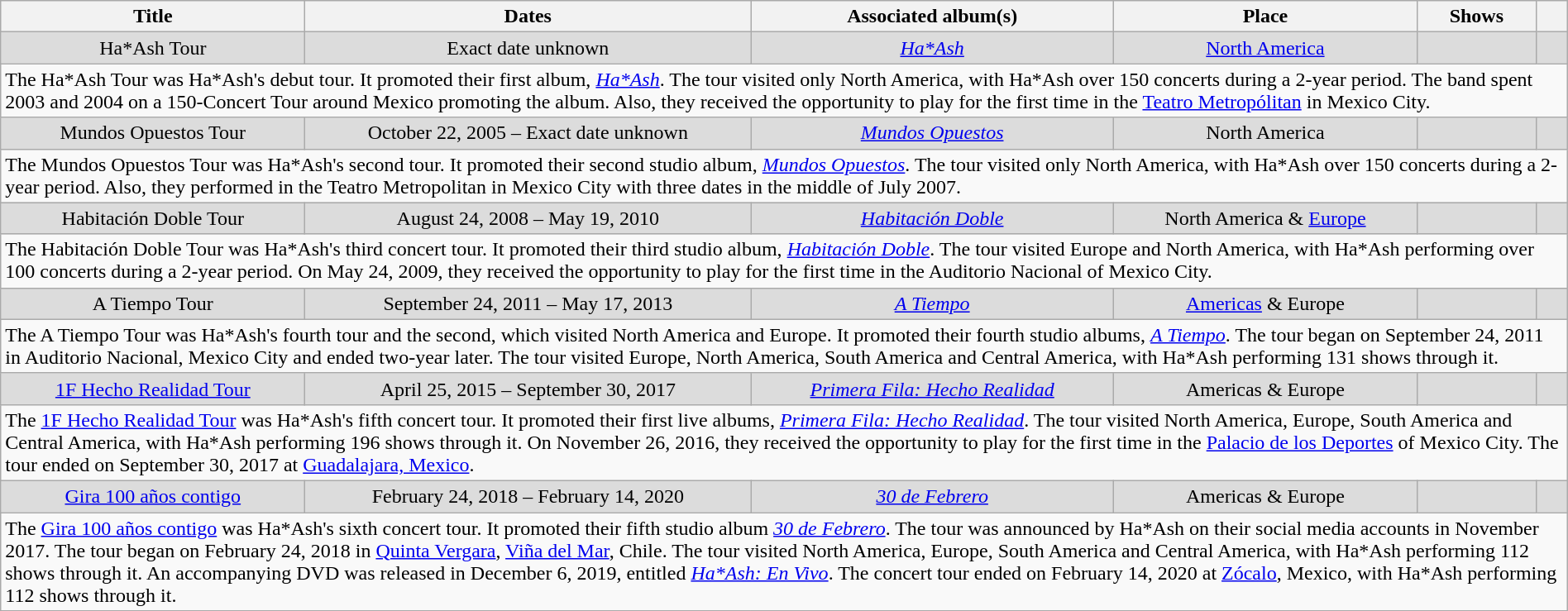<table class="wikitable sortable plainrowheaders" style="text-align:center;" width="100%">
<tr>
<th align="left">Title</th>
<th scope="col">Dates</th>
<th scope="col">Associated album(s)</th>
<th scope="col">Place</th>
<th scope="col">Shows</th>
<th scope="col" width="2%" class="unsortable"></th>
</tr>
<tr>
<td style="background-color: #DCDCDC;" align="center">Ha*Ash Tour</td>
<td style="background-color: #DCDCDC;" align="center">Exact date unknown</td>
<td style="background-color: #DCDCDC;" align="center"><em><a href='#'>Ha*Ash</a></em></td>
<td style="background-color: #DCDCDC;" align="center"><a href='#'>North America</a></td>
<td style="background-color: #DCDCDC;"></td>
<td style="background-color: #DCDCDC;" align="center"></td>
</tr>
<tr>
<td colspan="6" align="left">The Ha*Ash Tour was Ha*Ash's debut tour. It promoted their first album, <em><a href='#'>Ha*Ash</a></em>. The tour visited only North America, with Ha*Ash over 150 concerts during a 2-year period. The band spent 2003 and 2004 on a 150-Concert Tour around Mexico promoting the album. Also, they received the opportunity to play for the first time in the <a href='#'>Teatro Metropólitan</a> in Mexico City.</td>
</tr>
<tr>
<td style="background-color: #DCDCDC;" align="center">Mundos Opuestos Tour</td>
<td style="background-color: #DCDCDC;" align="center">October 22, 2005 – Exact date unknown</td>
<td style="background-color: #DCDCDC;" align="center"><em><a href='#'>Mundos Opuestos</a></em></td>
<td style="background-color: #DCDCDC;" align="center">North America</td>
<td style="background-color: #DCDCDC;"></td>
<td style="background-color: #DCDCDC;" align="center"></td>
</tr>
<tr>
<td colspan="6" align="left">The Mundos Opuestos Tour was Ha*Ash's second tour. It promoted their second studio album, <em><a href='#'>Mundos Opuestos</a></em>. The tour visited only North America, with Ha*Ash over 150 concerts during a 2-year period. Also, they performed in the Teatro Metropolitan in Mexico City with three dates in the middle of July 2007.</td>
</tr>
<tr>
<td style="background-color: #DCDCDC;" align="center">Habitación Doble Tour</td>
<td style="background-color: #DCDCDC;" align="center">August 24, 2008 – May 19, 2010</td>
<td style="background-color: #DCDCDC;" align="center"><em><a href='#'>Habitación Doble</a></em></td>
<td style="background-color: #DCDCDC;" align="center">North America & <a href='#'>Europe</a></td>
<td style="background-color: #DCDCDC;"></td>
<td style="background-color: #DCDCDC;" align="center"></td>
</tr>
<tr>
<td colspan="6" align="left">The Habitación Doble Tour was Ha*Ash's third concert tour. It promoted their third studio album, <em><a href='#'>Habitación Doble</a></em>. The tour visited Europe and North America, with Ha*Ash performing over 100 concerts during a 2-year period. On May 24, 2009, they received the opportunity to play for the first time in the Auditorio Nacional of Mexico City.</td>
</tr>
<tr>
<td style="background-color: #DCDCDC;" align="center">A Tiempo Tour</td>
<td style="background-color: #DCDCDC;" align="center">September 24, 2011 – May 17, 2013</td>
<td style="background-color: #DCDCDC;" align="center"><em><a href='#'>A Tiempo</a></em></td>
<td style="background-color: #DCDCDC;" align="center"><a href='#'>Americas</a> & Europe</td>
<td style="background-color: #DCDCDC;"></td>
<td style="background-color: #DCDCDC;" align="center"></td>
</tr>
<tr>
<td colspan="6" align="left">The A Tiempo Tour was Ha*Ash's fourth tour and the second, which visited North America and Europe. It promoted their fourth studio albums, <em><a href='#'>A Tiempo</a></em>. The tour began on September 24, 2011 in Auditorio Nacional, Mexico City and ended two-year later. The tour visited Europe, North America, South America and Central America, with Ha*Ash performing 131 shows through it.</td>
</tr>
<tr>
<td style="background-color: #DCDCDC;" align="center"><a href='#'>1F Hecho Realidad Tour</a></td>
<td style="background-color: #DCDCDC;" align="center">April 25, 2015 – September 30, 2017</td>
<td style="background-color: #DCDCDC;" align="center"><em><a href='#'>Primera Fila: Hecho Realidad</a></em></td>
<td style="background-color: #DCDCDC;" align="center">Americas & Europe</td>
<td style="background-color: #DCDCDC;"></td>
<td style="background-color: #DCDCDC;" align="center"></td>
</tr>
<tr>
<td colspan="6" align="left">The <a href='#'>1F Hecho Realidad Tour</a> was Ha*Ash's fifth concert tour. It promoted their first live albums, <em><a href='#'>Primera Fila: Hecho Realidad</a></em>. The tour visited North America, Europe, South America and Central America, with Ha*Ash performing 196 shows through it. On November 26, 2016, they received the opportunity to play for the first time in the <a href='#'>Palacio de los Deportes</a> of Mexico City. The tour ended on September 30, 2017 at <a href='#'>Guadalajara, Mexico</a>.</td>
</tr>
<tr>
<td style="background-color: #DCDCDC;" align="center"><a href='#'>Gira 100 años contigo</a></td>
<td style="background-color: #DCDCDC;" align="center">February 24, 2018 –  February 14, 2020</td>
<td style="background-color: #DCDCDC;" align="center"><em><a href='#'>30 de Febrero</a></em></td>
<td style="background-color: #DCDCDC;" align="center">Americas & Europe</td>
<td style="background-color: #DCDCDC;"></td>
<td style="background-color: #DCDCDC;" align="center"></td>
</tr>
<tr>
<td colspan="6" align="left">The <a href='#'>Gira 100 años contigo</a> was Ha*Ash's sixth concert tour. It promoted their fifth studio album <em><a href='#'>30 de Febrero</a></em>. The tour was announced by Ha*Ash on their social media accounts in November 2017. The tour began on February 24, 2018 in <a href='#'>Quinta Vergara</a>, <a href='#'>Viña del Mar</a>, Chile. The tour visited North America, Europe, South America and Central America, with Ha*Ash performing 112 shows through it. An accompanying DVD was released in December 6, 2019, entitled <em><a href='#'>Ha*Ash: En Vivo</a></em>. The concert tour ended on February 14, 2020 at <a href='#'>Zócalo</a>, Mexico, with Ha*Ash performing 112 shows through it.</td>
</tr>
<tr>
</tr>
</table>
